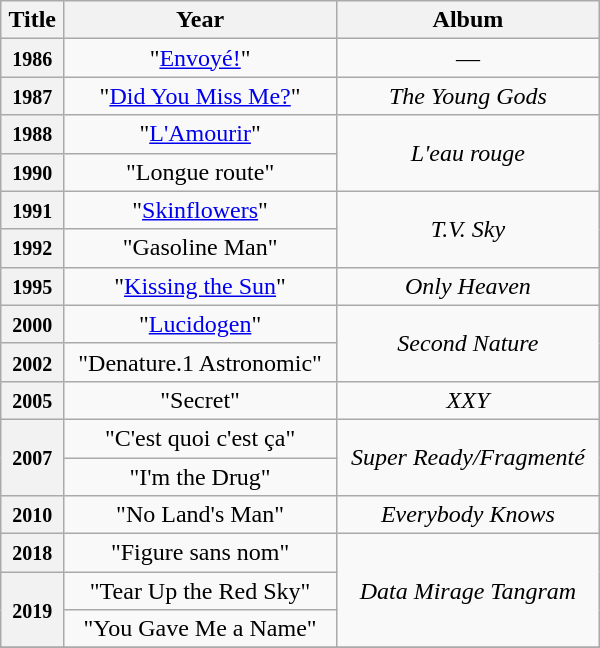<table class="wikitable" style="text-align: center; width: 400px; height: 200px;">
<tr>
<th>Title</th>
<th>Year</th>
<th>Album</th>
</tr>
<tr>
<th rowspan=1><small>1986</small></th>
<td>"<a href='#'>Envoyé!</a>"</td>
<td>—</td>
</tr>
<tr>
<th rowspan=1><small>1987</small></th>
<td>"<a href='#'>Did You Miss Me?</a>"</td>
<td><em>The Young Gods</em></td>
</tr>
<tr>
<th rowspan=1><small>1988</small></th>
<td>"<a href='#'>L'Amourir</a>"</td>
<td rowspan="2"><em>L'eau rouge</em></td>
</tr>
<tr>
<th rowspan=1><small>1990</small></th>
<td>"Longue route"</td>
</tr>
<tr>
<th rowspan=1><small>1991</small></th>
<td>"<a href='#'>Skinflowers</a>"</td>
<td rowspan="2"><em>T.V. Sky</em></td>
</tr>
<tr>
<th rowspan=1><small>1992</small></th>
<td>"Gasoline Man"</td>
</tr>
<tr>
<th rowspan=1><small>1995</small></th>
<td>"<a href='#'>Kissing the Sun</a>"</td>
<td><em>Only Heaven</em></td>
</tr>
<tr>
<th rowspan=1><small>2000</small></th>
<td>"<a href='#'>Lucidogen</a>"</td>
<td rowspan="2"><em>Second Nature</em></td>
</tr>
<tr>
<th rowspan=1><small>2002</small></th>
<td>"Denature.1 Astronomic"</td>
</tr>
<tr>
<th rowspan=1><small>2005</small></th>
<td>"Secret"</td>
<td><em>XXY</em></td>
</tr>
<tr>
<th rowspan=2><small>2007</small></th>
<td>"C'est quoi c'est ça"</td>
<td rowspan=2><em>Super Ready/Fragmenté</em></td>
</tr>
<tr>
<td>"I'm the Drug"</td>
</tr>
<tr>
<th rowspan=1><small>2010</small></th>
<td>"No Land's Man"</td>
<td><em>Everybody Knows</em></td>
</tr>
<tr>
<th rowspan=1><small>2018</small></th>
<td>"Figure sans nom"</td>
<td rowspan=3><em>Data Mirage Tangram</em></td>
</tr>
<tr>
<th rowspan=2><small>2019</small></th>
<td>"Tear Up the Red Sky"</td>
</tr>
<tr>
<td>"You Gave Me a Name"</td>
</tr>
<tr>
</tr>
</table>
